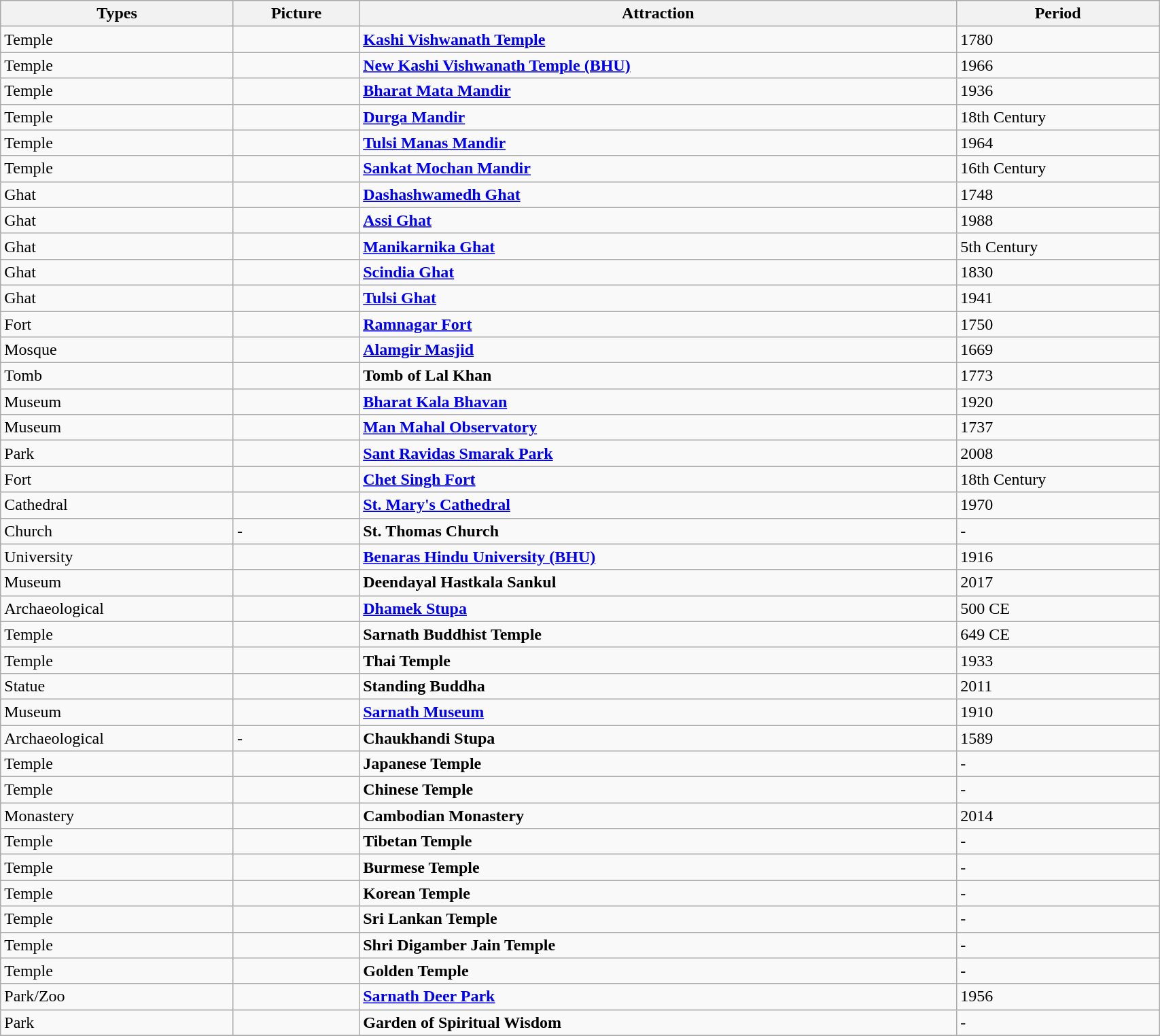<table class="wikitable" width="90%">
<tr>
<th>Types</th>
<th>Picture</th>
<th>Attraction</th>
<th>Period</th>
</tr>
<tr>
<td>Temple</td>
<td></td>
<td><strong><a href='#'>Kashi Vishwanath Temple</a></strong></td>
<td>1780</td>
</tr>
<tr>
<td>Temple</td>
<td></td>
<td><strong><a href='#'>New Kashi Vishwanath Temple (BHU)</a></strong></td>
<td>1966</td>
</tr>
<tr>
<td>Temple</td>
<td></td>
<td><strong><a href='#'>Bharat Mata Mandir</a></strong></td>
<td>1936</td>
</tr>
<tr>
<td>Temple</td>
<td></td>
<td><strong><a href='#'>Durga Mandir</a></strong></td>
<td>18th Century</td>
</tr>
<tr>
<td>Temple</td>
<td></td>
<td><strong><a href='#'>Tulsi Manas Mandir</a></strong></td>
<td>1964</td>
</tr>
<tr>
<td>Temple</td>
<td></td>
<td><strong><a href='#'>Sankat Mochan Mandir</a></strong></td>
<td>16th Century</td>
</tr>
<tr>
<td>Ghat</td>
<td></td>
<td><strong><a href='#'>Dashashwamedh Ghat</a></strong></td>
<td>1748</td>
</tr>
<tr>
<td>Ghat</td>
<td></td>
<td><strong><a href='#'>Assi Ghat</a></strong></td>
<td>1988</td>
</tr>
<tr>
<td>Ghat</td>
<td></td>
<td><strong><a href='#'>Manikarnika Ghat</a></strong></td>
<td>5th Century</td>
</tr>
<tr>
<td>Ghat</td>
<td></td>
<td><strong><a href='#'>Scindia Ghat</a></strong></td>
<td>1830</td>
</tr>
<tr>
<td>Ghat</td>
<td></td>
<td><strong><a href='#'>Tulsi Ghat</a></strong></td>
<td>1941</td>
</tr>
<tr>
<td>Fort</td>
<td></td>
<td><strong><a href='#'>Ramnagar Fort</a></strong></td>
<td>1750</td>
</tr>
<tr>
<td>Mosque</td>
<td></td>
<td><strong><a href='#'>Alamgir Masjid</a></strong></td>
<td>1669</td>
</tr>
<tr>
<td>Tomb</td>
<td></td>
<td><strong>Tomb of Lal Khan</strong></td>
<td>1773</td>
</tr>
<tr>
<td>Museum</td>
<td></td>
<td><strong><a href='#'>Bharat Kala Bhavan</a></strong></td>
<td>1920</td>
</tr>
<tr>
<td>Museum</td>
<td></td>
<td><strong><a href='#'>Man Mahal Observatory</a></strong></td>
<td>1737</td>
</tr>
<tr>
<td>Park</td>
<td></td>
<td><strong><a href='#'>Sant Ravidas Smarak Park</a></strong></td>
<td>2008</td>
</tr>
<tr>
<td>Fort</td>
<td></td>
<td><strong><a href='#'>Chet Singh Fort</a></strong></td>
<td>18th Century</td>
</tr>
<tr>
<td>Cathedral</td>
<td></td>
<td><strong><a href='#'>St. Mary's Cathedral</a></strong></td>
<td>1970</td>
</tr>
<tr>
<td>Church</td>
<td>-</td>
<td><strong>St. Thomas Church</strong></td>
<td>-</td>
</tr>
<tr>
<td>University</td>
<td></td>
<td><strong><a href='#'>Benaras Hindu University (BHU)</a></strong></td>
<td>1916</td>
</tr>
<tr>
<td>Museum</td>
<td></td>
<td><strong>Deendayal Hastkala Sankul</strong></td>
<td>2017</td>
</tr>
<tr>
<td>Archaeological</td>
<td></td>
<td><strong><a href='#'>Dhamek Stupa</a></strong></td>
<td>500 CE</td>
</tr>
<tr>
<td>Temple</td>
<td></td>
<td><strong>Sarnath Buddhist Temple</strong></td>
<td>649 CE</td>
</tr>
<tr>
<td>Temple</td>
<td></td>
<td><strong>Thai Temple</strong></td>
<td>1933</td>
</tr>
<tr>
<td>Statue</td>
<td></td>
<td><strong>Standing Buddha</strong></td>
<td>2011</td>
</tr>
<tr>
<td>Museum</td>
<td></td>
<td><strong><a href='#'>Sarnath Museum</a></strong></td>
<td>1910</td>
</tr>
<tr>
<td>Archaeological</td>
<td>-</td>
<td><strong>Chaukhandi Stupa</strong></td>
<td>1589</td>
</tr>
<tr>
<td>Temple</td>
<td></td>
<td><strong>Japanese Temple</strong></td>
<td>-</td>
</tr>
<tr>
<td>Temple</td>
<td></td>
<td><strong>Chinese Temple</strong></td>
<td>-</td>
</tr>
<tr>
<td>Monastery</td>
<td></td>
<td><strong>Cambodian Monastery</strong></td>
<td>2014</td>
</tr>
<tr>
<td>Temple</td>
<td></td>
<td><strong>Tibetan Temple</strong></td>
<td>-</td>
</tr>
<tr>
<td>Temple</td>
<td></td>
<td><strong>Burmese Temple</strong></td>
<td>-</td>
</tr>
<tr>
<td>Temple</td>
<td></td>
<td><strong>Korean Temple</strong></td>
<td>-</td>
</tr>
<tr>
<td>Temple</td>
<td></td>
<td><strong>Sri Lankan Temple</strong></td>
<td>-</td>
</tr>
<tr>
<td>Temple</td>
<td></td>
<td><strong>Shri Digamber Jain Temple</strong></td>
<td>-</td>
</tr>
<tr>
<td>Temple</td>
<td></td>
<td><strong>Golden Temple</strong></td>
<td>-</td>
</tr>
<tr>
<td>Park/Zoo</td>
<td></td>
<td><strong><a href='#'>Sarnath Deer Park</a></strong></td>
<td>1956</td>
</tr>
<tr>
<td>Park</td>
<td></td>
<td><strong>Garden of Spiritual Wisdom</strong></td>
<td>-</td>
</tr>
<tr>
</tr>
</table>
